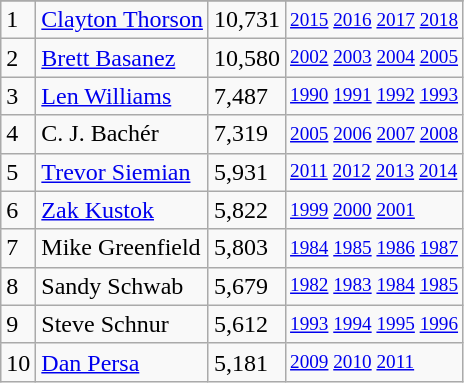<table class="wikitable">
<tr>
</tr>
<tr>
<td>1</td>
<td><a href='#'>Clayton Thorson</a></td>
<td>10,731</td>
<td style="font-size:80%;"><a href='#'>2015</a> <a href='#'>2016</a> <a href='#'>2017</a> <a href='#'>2018</a></td>
</tr>
<tr>
<td>2</td>
<td><a href='#'>Brett Basanez</a></td>
<td>10,580</td>
<td style="font-size:80%;"><a href='#'>2002</a> <a href='#'>2003</a> <a href='#'>2004</a> <a href='#'>2005</a></td>
</tr>
<tr>
<td>3</td>
<td><a href='#'>Len Williams</a></td>
<td>7,487</td>
<td style="font-size:80%;"><a href='#'>1990</a> <a href='#'>1991</a> <a href='#'>1992</a> <a href='#'>1993</a></td>
</tr>
<tr>
<td>4</td>
<td>C. J. Bachér</td>
<td>7,319</td>
<td style="font-size:80%;"><a href='#'>2005</a> <a href='#'>2006</a> <a href='#'>2007</a> <a href='#'>2008</a></td>
</tr>
<tr>
<td>5</td>
<td><a href='#'>Trevor Siemian</a></td>
<td>5,931</td>
<td style="font-size:80%;"><a href='#'>2011</a> <a href='#'>2012</a> <a href='#'>2013</a> <a href='#'>2014</a></td>
</tr>
<tr>
<td>6</td>
<td><a href='#'>Zak Kustok</a></td>
<td>5,822</td>
<td style="font-size:80%;"><a href='#'>1999</a> <a href='#'>2000</a> <a href='#'>2001</a></td>
</tr>
<tr>
<td>7</td>
<td>Mike Greenfield</td>
<td>5,803</td>
<td style="font-size:80%;"><a href='#'>1984</a> <a href='#'>1985</a> <a href='#'>1986</a> <a href='#'>1987</a></td>
</tr>
<tr>
<td>8</td>
<td>Sandy Schwab</td>
<td>5,679</td>
<td style="font-size:80%;"><a href='#'>1982</a> <a href='#'>1983</a> <a href='#'>1984</a> <a href='#'>1985</a></td>
</tr>
<tr>
<td>9</td>
<td>Steve Schnur</td>
<td>5,612</td>
<td style="font-size:80%;"><a href='#'>1993</a> <a href='#'>1994</a> <a href='#'>1995</a> <a href='#'>1996</a></td>
</tr>
<tr>
<td>10</td>
<td><a href='#'>Dan Persa</a></td>
<td>5,181</td>
<td style="font-size:80%;"><a href='#'>2009</a> <a href='#'>2010</a> <a href='#'>2011</a></td>
</tr>
</table>
